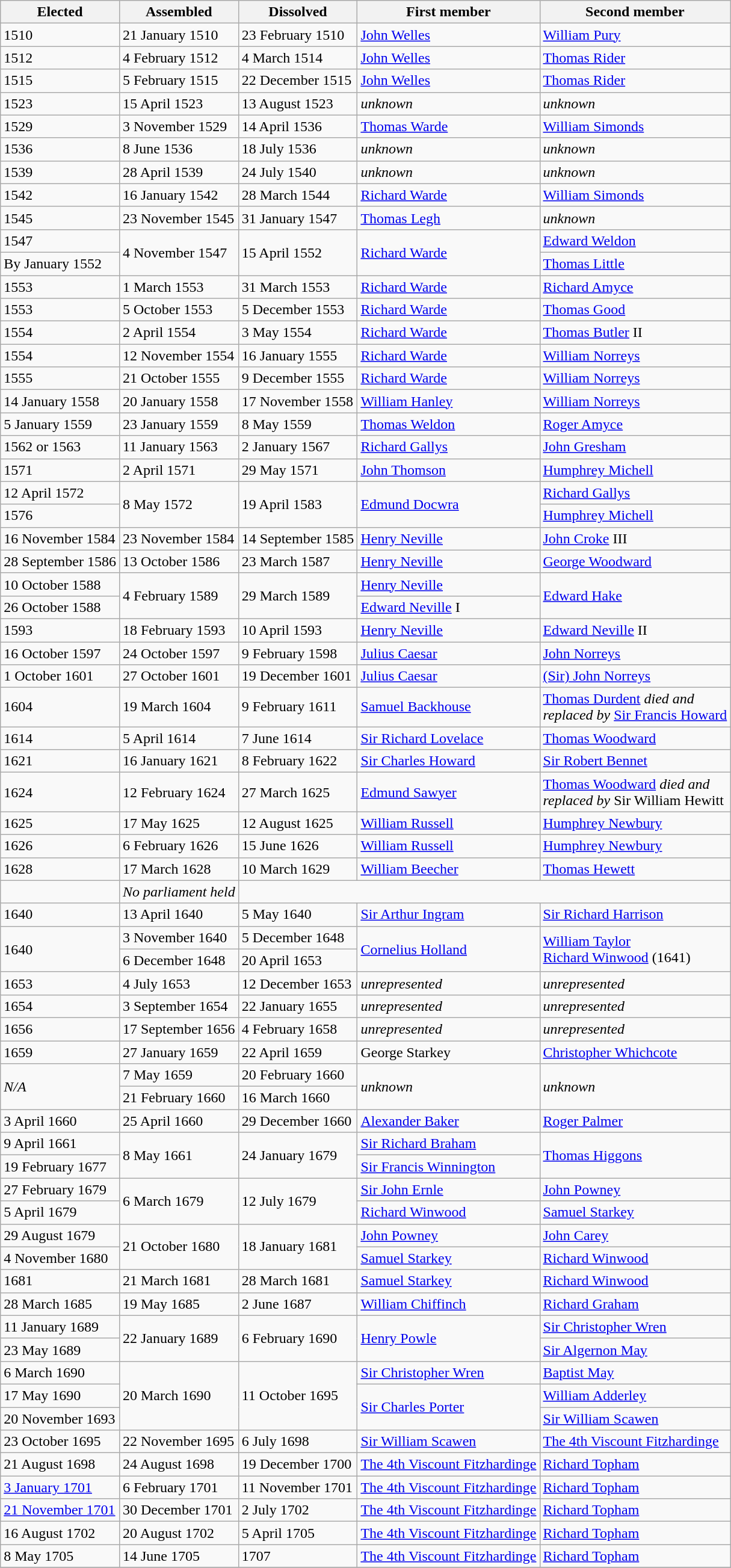<table class="wikitable">
<tr>
<th>Elected</th>
<th>Assembled</th>
<th>Dissolved</th>
<th>First member</th>
<th>Second member</th>
</tr>
<tr>
<td>1510</td>
<td>21 January 1510</td>
<td>23 February 1510</td>
<td><a href='#'>John Welles</a></td>
<td><a href='#'>William Pury</a></td>
</tr>
<tr>
<td>1512</td>
<td>4 February 1512</td>
<td>4 March 1514</td>
<td><a href='#'>John Welles</a></td>
<td><a href='#'>Thomas Rider</a></td>
</tr>
<tr>
<td>1515</td>
<td>5 February 1515</td>
<td>22 December 1515</td>
<td><a href='#'>John Welles</a></td>
<td><a href='#'>Thomas Rider</a></td>
</tr>
<tr>
<td>1523</td>
<td>15 April 1523</td>
<td>13 August 1523</td>
<td><em>unknown</em></td>
<td><em>unknown</em></td>
</tr>
<tr>
<td>1529</td>
<td>3 November 1529</td>
<td>14 April 1536</td>
<td><a href='#'>Thomas Warde</a></td>
<td><a href='#'>William Simonds</a></td>
</tr>
<tr>
<td>1536</td>
<td>8 June 1536</td>
<td>18 July 1536</td>
<td><em>unknown</em></td>
<td><em>unknown</em></td>
</tr>
<tr>
<td>1539</td>
<td>28 April 1539</td>
<td>24 July 1540</td>
<td><em>unknown</em></td>
<td><em>unknown</em></td>
</tr>
<tr>
<td>1542</td>
<td>16 January 1542</td>
<td>28 March 1544</td>
<td><a href='#'>Richard Warde</a></td>
<td><a href='#'>William Simonds</a></td>
</tr>
<tr>
<td>1545</td>
<td>23 November 1545</td>
<td>31 January 1547</td>
<td><a href='#'>Thomas Legh</a></td>
<td><em>unknown</em></td>
</tr>
<tr>
<td>1547</td>
<td rowspan="2">4 November 1547</td>
<td rowspan="2">15 April 1552</td>
<td rowspan="2"><a href='#'>Richard Warde</a></td>
<td><a href='#'>Edward Weldon</a></td>
</tr>
<tr>
<td>By January 1552</td>
<td><a href='#'>Thomas Little</a></td>
</tr>
<tr>
<td>1553</td>
<td>1 March 1553</td>
<td>31 March 1553</td>
<td><a href='#'>Richard Warde</a></td>
<td><a href='#'>Richard Amyce</a></td>
</tr>
<tr>
<td>1553</td>
<td>5 October 1553</td>
<td>5 December 1553</td>
<td><a href='#'>Richard Warde</a></td>
<td><a href='#'>Thomas Good</a></td>
</tr>
<tr>
<td>1554</td>
<td>2 April 1554</td>
<td>3 May 1554</td>
<td><a href='#'>Richard Warde</a></td>
<td><a href='#'>Thomas Butler</a> II</td>
</tr>
<tr>
<td>1554</td>
<td>12 November 1554</td>
<td>16 January 1555</td>
<td><a href='#'>Richard Warde</a></td>
<td><a href='#'>William Norreys</a></td>
</tr>
<tr>
<td>1555</td>
<td>21 October 1555</td>
<td>9 December 1555</td>
<td><a href='#'>Richard Warde</a></td>
<td><a href='#'>William Norreys</a></td>
</tr>
<tr>
<td>14 January 1558</td>
<td>20 January 1558</td>
<td>17 November 1558</td>
<td><a href='#'>William Hanley</a></td>
<td><a href='#'>William Norreys</a></td>
</tr>
<tr>
<td>5 January 1559</td>
<td>23 January 1559</td>
<td>8 May 1559</td>
<td><a href='#'>Thomas Weldon</a></td>
<td><a href='#'>Roger Amyce</a></td>
</tr>
<tr>
<td>1562 or 1563</td>
<td>11 January 1563</td>
<td>2 January 1567</td>
<td><a href='#'>Richard Gallys</a></td>
<td><a href='#'>John Gresham</a></td>
</tr>
<tr>
<td>1571</td>
<td>2 April 1571</td>
<td>29 May 1571</td>
<td><a href='#'>John Thomson</a></td>
<td><a href='#'>Humphrey Michell</a></td>
</tr>
<tr>
<td>12 April 1572</td>
<td rowspan="2">8 May 1572</td>
<td rowspan="2">19 April 1583</td>
<td rowspan="2"><a href='#'>Edmund Docwra</a></td>
<td><a href='#'>Richard Gallys</a></td>
</tr>
<tr>
<td>1576</td>
<td><a href='#'>Humphrey Michell</a></td>
</tr>
<tr>
<td>16 November 1584</td>
<td>23 November 1584</td>
<td>14 September 1585</td>
<td><a href='#'>Henry Neville</a></td>
<td><a href='#'>John Croke</a> III</td>
</tr>
<tr>
<td>28 September 1586</td>
<td>13 October 1586</td>
<td>23 March 1587</td>
<td><a href='#'>Henry Neville</a></td>
<td><a href='#'>George Woodward</a></td>
</tr>
<tr>
<td>10 October 1588</td>
<td rowspan="2">4 February 1589</td>
<td rowspan="2">29 March 1589</td>
<td><a href='#'>Henry Neville</a></td>
<td rowspan="2"><a href='#'>Edward Hake</a></td>
</tr>
<tr>
<td>26 October 1588</td>
<td><a href='#'>Edward Neville</a> I</td>
</tr>
<tr>
<td>1593</td>
<td>18 February 1593</td>
<td>10 April 1593</td>
<td><a href='#'>Henry Neville</a></td>
<td><a href='#'>Edward Neville</a> II</td>
</tr>
<tr>
<td>16 October 1597</td>
<td>24 October 1597</td>
<td>9 February 1598</td>
<td><a href='#'>Julius Caesar</a></td>
<td><a href='#'>John Norreys</a></td>
</tr>
<tr>
<td>1 October 1601</td>
<td>27 October 1601</td>
<td>19 December 1601</td>
<td><a href='#'>Julius Caesar</a></td>
<td><a href='#'>(Sir) John Norreys</a></td>
</tr>
<tr>
<td>1604</td>
<td>19 March 1604</td>
<td>9 February 1611</td>
<td><a href='#'>Samuel Backhouse</a></td>
<td><a href='#'>Thomas Durdent</a> <em>died and <br> replaced by</em> <a href='#'>Sir Francis Howard</a></td>
</tr>
<tr>
<td>1614</td>
<td>5 April 1614</td>
<td>7 June 1614</td>
<td><a href='#'>Sir Richard Lovelace</a></td>
<td><a href='#'>Thomas Woodward</a></td>
</tr>
<tr>
<td>1621</td>
<td>16 January 1621</td>
<td>8 February 1622</td>
<td><a href='#'>Sir Charles Howard</a></td>
<td><a href='#'>Sir Robert Bennet</a></td>
</tr>
<tr>
<td>1624</td>
<td>12 February 1624</td>
<td>27 March 1625</td>
<td><a href='#'>Edmund Sawyer</a></td>
<td><a href='#'>Thomas Woodward</a> <em>died and <br> replaced by</em> Sir William Hewitt</td>
</tr>
<tr>
<td>1625</td>
<td>17 May 1625</td>
<td>12 August 1625</td>
<td><a href='#'>William Russell</a></td>
<td><a href='#'>Humphrey Newbury</a></td>
</tr>
<tr>
<td>1626</td>
<td>6 February 1626</td>
<td>15 June 1626</td>
<td><a href='#'>William Russell</a></td>
<td><a href='#'>Humphrey Newbury</a></td>
</tr>
<tr>
<td>1628</td>
<td>17 March 1628</td>
<td>10 March 1629</td>
<td><a href='#'>William Beecher</a></td>
<td><a href='#'>Thomas Hewett</a></td>
</tr>
<tr>
<td></td>
<td><em>No parliament held</em></td>
</tr>
<tr>
<td>1640</td>
<td>13 April 1640</td>
<td>5 May 1640</td>
<td><a href='#'>Sir Arthur Ingram</a></td>
<td><a href='#'>Sir Richard Harrison</a></td>
</tr>
<tr>
<td rowspan="2">1640</td>
<td>3 November 1640</td>
<td>5 December 1648</td>
<td rowspan="2"><a href='#'>Cornelius Holland</a></td>
<td rowspan="2"><a href='#'>William Taylor</a> <br> <a href='#'>Richard Winwood</a> (1641)</td>
</tr>
<tr>
<td>6 December 1648</td>
<td>20 April 1653</td>
</tr>
<tr>
<td>1653</td>
<td>4 July 1653</td>
<td>12 December 1653</td>
<td><em>unrepresented</em></td>
<td><em>unrepresented</em></td>
</tr>
<tr>
<td>1654</td>
<td>3 September 1654</td>
<td>22 January 1655</td>
<td><em>unrepresented</em></td>
<td><em>unrepresented</em></td>
</tr>
<tr>
<td>1656</td>
<td>17 September 1656</td>
<td>4 February 1658</td>
<td><em>unrepresented</em></td>
<td><em>unrepresented</em></td>
</tr>
<tr>
<td>1659</td>
<td>27 January 1659</td>
<td>22 April 1659</td>
<td>George Starkey</td>
<td><a href='#'>Christopher Whichcote</a></td>
</tr>
<tr>
<td rowspan="2"><em>N/A</em></td>
<td>7 May 1659</td>
<td>20 February 1660</td>
<td rowspan="2"><em>unknown</em></td>
<td rowspan="2"><em>unknown</em></td>
</tr>
<tr>
<td>21 February 1660</td>
<td>16 March 1660</td>
</tr>
<tr>
<td>3 April 1660</td>
<td>25 April 1660</td>
<td>29 December 1660</td>
<td><a href='#'>Alexander Baker</a></td>
<td><a href='#'>Roger Palmer</a></td>
</tr>
<tr>
<td>9 April 1661</td>
<td rowspan="2">8 May 1661</td>
<td rowspan="2">24 January 1679</td>
<td><a href='#'>Sir Richard Braham</a></td>
<td rowspan="2"><a href='#'>Thomas Higgons</a></td>
</tr>
<tr>
<td>19 February 1677</td>
<td><a href='#'>Sir Francis Winnington</a></td>
</tr>
<tr>
<td>27 February 1679</td>
<td rowspan="2">6 March 1679</td>
<td rowspan="2">12 July 1679</td>
<td><a href='#'>Sir John Ernle</a></td>
<td><a href='#'>John Powney</a></td>
</tr>
<tr>
<td>5 April 1679</td>
<td><a href='#'>Richard Winwood</a></td>
<td><a href='#'>Samuel Starkey</a></td>
</tr>
<tr>
<td>29 August 1679</td>
<td rowspan="2">21 October 1680</td>
<td rowspan="2">18 January 1681</td>
<td><a href='#'>John Powney</a></td>
<td><a href='#'>John Carey</a></td>
</tr>
<tr>
<td>4 November 1680</td>
<td><a href='#'>Samuel Starkey</a></td>
<td><a href='#'>Richard Winwood</a></td>
</tr>
<tr>
<td>1681</td>
<td>21 March 1681</td>
<td>28 March 1681</td>
<td><a href='#'>Samuel Starkey</a></td>
<td><a href='#'>Richard Winwood</a></td>
</tr>
<tr>
<td>28 March 1685</td>
<td>19 May 1685</td>
<td>2 June 1687</td>
<td><a href='#'>William Chiffinch</a></td>
<td><a href='#'>Richard Graham</a></td>
</tr>
<tr>
<td>11 January 1689</td>
<td rowspan="2">22 January 1689</td>
<td rowspan="2">6 February 1690</td>
<td rowspan="2"><a href='#'>Henry Powle</a></td>
<td><a href='#'>Sir Christopher Wren</a></td>
</tr>
<tr>
<td>23 May 1689</td>
<td><a href='#'>Sir Algernon May</a></td>
</tr>
<tr>
<td>6 March 1690</td>
<td rowspan="3">20 March 1690</td>
<td rowspan="3">11 October 1695</td>
<td><a href='#'>Sir Christopher Wren</a></td>
<td><a href='#'>Baptist May</a></td>
</tr>
<tr>
<td>17 May 1690</td>
<td rowspan="2"><a href='#'>Sir Charles Porter</a></td>
<td><a href='#'>William Adderley</a></td>
</tr>
<tr>
<td>20 November 1693</td>
<td><a href='#'>Sir William Scawen</a></td>
</tr>
<tr>
<td>23 October 1695</td>
<td>22 November 1695</td>
<td>6 July 1698</td>
<td><a href='#'>Sir William Scawen</a></td>
<td><a href='#'>The 4th Viscount Fitzhardinge</a></td>
</tr>
<tr>
<td>21 August 1698</td>
<td>24 August 1698</td>
<td>19 December 1700</td>
<td><a href='#'>The 4th Viscount Fitzhardinge</a></td>
<td><a href='#'>Richard Topham</a></td>
</tr>
<tr>
<td><a href='#'>3 January 1701</a></td>
<td>6 February 1701</td>
<td>11 November 1701</td>
<td><a href='#'>The 4th Viscount Fitzhardinge</a></td>
<td><a href='#'>Richard Topham</a></td>
</tr>
<tr>
<td><a href='#'>21 November 1701</a></td>
<td>30 December 1701</td>
<td>2 July 1702</td>
<td><a href='#'>The 4th Viscount Fitzhardinge</a></td>
<td><a href='#'>Richard Topham</a></td>
</tr>
<tr>
<td>16 August 1702</td>
<td>20 August 1702</td>
<td>5 April 1705</td>
<td><a href='#'>The 4th Viscount Fitzhardinge</a></td>
<td><a href='#'>Richard Topham</a></td>
</tr>
<tr>
<td>8 May 1705</td>
<td>14 June 1705</td>
<td>1707</td>
<td><a href='#'>The 4th Viscount Fitzhardinge</a></td>
<td><a href='#'>Richard Topham</a></td>
</tr>
<tr>
</tr>
</table>
